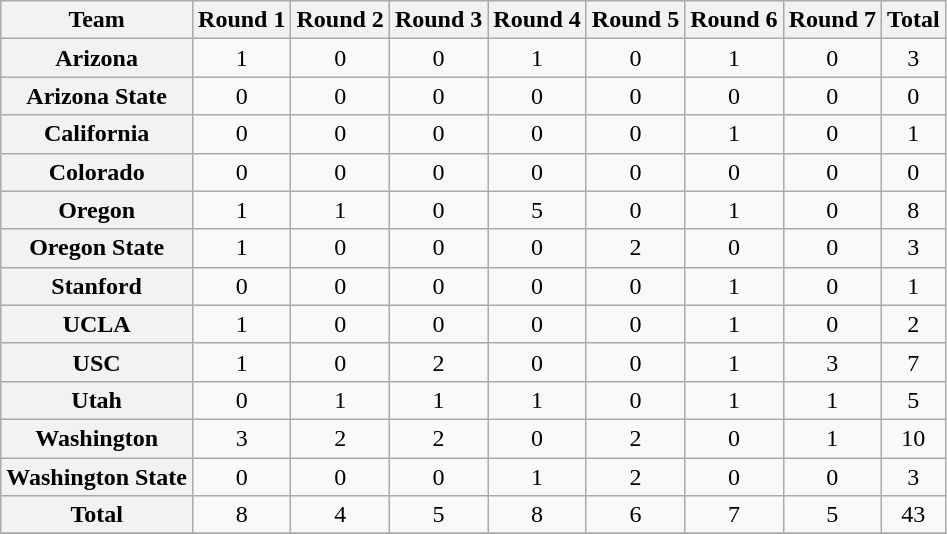<table class="wikitable sortable" style="text-align: center;">
<tr>
<th>Team</th>
<th>Round 1</th>
<th>Round 2</th>
<th>Round 3</th>
<th>Round 4</th>
<th>Round 5</th>
<th>Round 6</th>
<th>Round 7</th>
<th>Total</th>
</tr>
<tr>
<th style=><strong>Arizona</strong></th>
<td>1</td>
<td>0</td>
<td>0</td>
<td>1</td>
<td>0</td>
<td>1</td>
<td>0</td>
<td>3</td>
</tr>
<tr>
<th style=><strong>Arizona State</strong></th>
<td>0</td>
<td>0</td>
<td>0</td>
<td>0</td>
<td>0</td>
<td>0</td>
<td>0</td>
<td>0</td>
</tr>
<tr>
<th style=><strong>California</strong></th>
<td>0</td>
<td>0</td>
<td>0</td>
<td>0</td>
<td>0</td>
<td>1</td>
<td>0</td>
<td>1</td>
</tr>
<tr>
<th style=><strong>Colorado</strong></th>
<td>0</td>
<td>0</td>
<td>0</td>
<td>0</td>
<td>0</td>
<td>0</td>
<td>0</td>
<td>0</td>
</tr>
<tr>
<th style=><strong>Oregon</strong></th>
<td>1</td>
<td>1</td>
<td>0</td>
<td>5</td>
<td>0</td>
<td>1</td>
<td>0</td>
<td>8</td>
</tr>
<tr>
<th style=><strong>Oregon State</strong></th>
<td>1</td>
<td>0</td>
<td>0</td>
<td>0</td>
<td>2</td>
<td>0</td>
<td>0</td>
<td>3</td>
</tr>
<tr>
<th style=><strong>Stanford</strong></th>
<td>0</td>
<td>0</td>
<td>0</td>
<td>0</td>
<td>0</td>
<td>1</td>
<td>0</td>
<td>1</td>
</tr>
<tr>
<th style=><strong>UCLA</strong></th>
<td>1</td>
<td>0</td>
<td>0</td>
<td>0</td>
<td>0</td>
<td>1</td>
<td>0</td>
<td>2</td>
</tr>
<tr>
<th style=><strong>USC</strong></th>
<td>1</td>
<td>0</td>
<td>2</td>
<td>0</td>
<td>0</td>
<td>1</td>
<td>3</td>
<td>7</td>
</tr>
<tr>
<th style=><strong>Utah</strong></th>
<td>0</td>
<td>1</td>
<td>1</td>
<td>1</td>
<td>0</td>
<td>1</td>
<td>1</td>
<td>5</td>
</tr>
<tr>
<th style=><strong>Washington</strong></th>
<td>3</td>
<td>2</td>
<td>2</td>
<td>0</td>
<td>2</td>
<td>0</td>
<td>1</td>
<td>10</td>
</tr>
<tr>
<th style=><strong>Washington State</strong></th>
<td>0</td>
<td>0</td>
<td>0</td>
<td>1</td>
<td>2</td>
<td>0</td>
<td>0</td>
<td>3</td>
</tr>
<tr>
<th>Total</th>
<td>8</td>
<td>4</td>
<td>5</td>
<td>8</td>
<td>6</td>
<td>7</td>
<td>5</td>
<td>43</td>
</tr>
<tr>
</tr>
</table>
